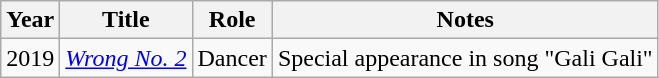<table class="wikitable sortable plainrowheaders">
<tr style="text-align:center;">
<th scope="col">Year</th>
<th scope="col">Title</th>
<th scope="col">Role</th>
<th scope="col">Notes</th>
</tr>
<tr>
<td>2019</td>
<td><em><a href='#'>Wrong No. 2</a></em></td>
<td>Dancer</td>
<td>Special appearance in song "Gali Gali"</td>
</tr>
</table>
